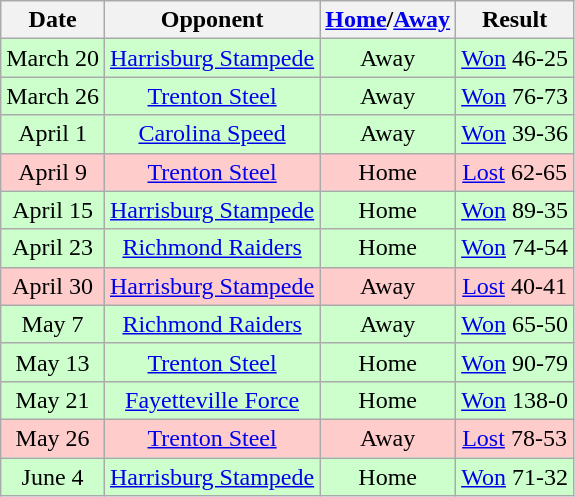<table class="wikitable">
<tr>
<th>Date</th>
<th>Opponent</th>
<th><a href='#'>Home</a>/<a href='#'>Away</a></th>
<th>Result</th>
</tr>
<tr align="center" bgcolor="#CCFFCC">
<td>March 20</td>
<td><a href='#'>Harrisburg Stampede</a></td>
<td>Away</td>
<td><a href='#'>Won</a> 46-25</td>
</tr>
<tr align="center" bgcolor="#CCFFCC">
<td>March 26</td>
<td><a href='#'>Trenton Steel</a></td>
<td>Away</td>
<td><a href='#'>Won</a> 76-73</td>
</tr>
<tr align="center" bgcolor="#CCFFCC">
<td>April 1</td>
<td><a href='#'>Carolina Speed</a></td>
<td>Away</td>
<td><a href='#'>Won</a> 39-36</td>
</tr>
<tr align="center" bgcolor="#FFCCCC">
<td>April 9</td>
<td><a href='#'>Trenton Steel</a></td>
<td>Home</td>
<td><a href='#'>Lost</a> 62-65</td>
</tr>
<tr align="center" bgcolor="#CCFFCC">
<td>April 15</td>
<td><a href='#'>Harrisburg Stampede</a></td>
<td>Home</td>
<td><a href='#'>Won</a> 89-35</td>
</tr>
<tr align="center" bgcolor="#CCFFCC">
<td>April 23</td>
<td><a href='#'>Richmond Raiders</a></td>
<td>Home</td>
<td><a href='#'>Won</a> 74-54</td>
</tr>
<tr align="center" bgcolor="#FFCCCC">
<td>April 30</td>
<td><a href='#'>Harrisburg Stampede</a></td>
<td>Away</td>
<td><a href='#'>Lost</a> 40-41</td>
</tr>
<tr align="center" bgcolor="#CCFFCC">
<td>May 7</td>
<td><a href='#'>Richmond Raiders</a></td>
<td>Away</td>
<td><a href='#'>Won</a> 65-50</td>
</tr>
<tr align="center" bgcolor="#CCFFCC">
<td>May 13</td>
<td><a href='#'>Trenton Steel</a></td>
<td>Home</td>
<td><a href='#'>Won</a> 90-79</td>
</tr>
<tr align="center" bgcolor="#CCFFCC">
<td>May 21</td>
<td><a href='#'>Fayetteville Force</a></td>
<td>Home</td>
<td><a href='#'>Won</a> 138-0</td>
</tr>
<tr align="center" bgcolor="#FFCCCC">
<td>May 26</td>
<td><a href='#'>Trenton Steel</a></td>
<td>Away</td>
<td><a href='#'>Lost</a> 78-53</td>
</tr>
<tr align="center" bgcolor="#CCFFCC">
<td>June 4</td>
<td><a href='#'>Harrisburg Stampede</a></td>
<td>Home</td>
<td><a href='#'>Won</a> 71-32</td>
</tr>
</table>
